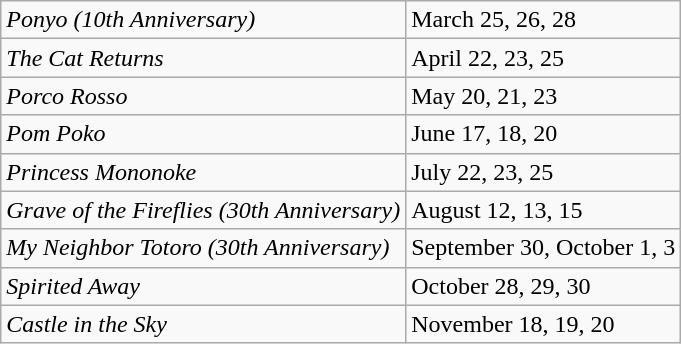<table class="wikitable sortable plainrowheaders">
<tr>
<td><em>Ponyo (10th Anniversary)</em></td>
<td>March 25, 26, 28</td>
</tr>
<tr>
<td><em>The Cat Returns</em></td>
<td>April 22, 23, 25</td>
</tr>
<tr>
<td><em>Porco Rosso</em></td>
<td>May 20, 21, 23</td>
</tr>
<tr>
<td><em>Pom Poko</em></td>
<td>June 17, 18, 20</td>
</tr>
<tr>
<td><em>Princess Mononoke</em></td>
<td>July 22, 23, 25</td>
</tr>
<tr>
<td><em>Grave of the Fireflies (30th Anniversary)</em></td>
<td>August 12, 13, 15</td>
</tr>
<tr>
<td><em>My Neighbor Totoro (30th Anniversary)</em></td>
<td>September 30, October 1, 3</td>
</tr>
<tr>
<td><em>Spirited Away</em></td>
<td>October 28, 29, 30</td>
</tr>
<tr>
<td><em>Castle in the Sky</em></td>
<td>November 18, 19, 20</td>
</tr>
</table>
